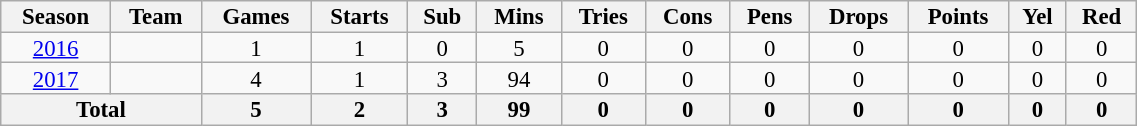<table class="wikitable" style="text-align:center; line-height:90%; font-size:95%; width:60%;">
<tr>
<th>Season</th>
<th>Team</th>
<th>Games</th>
<th>Starts</th>
<th>Sub</th>
<th>Mins</th>
<th>Tries</th>
<th>Cons</th>
<th>Pens</th>
<th>Drops</th>
<th>Points</th>
<th>Yel</th>
<th>Red</th>
</tr>
<tr>
<td><a href='#'>2016</a></td>
<td></td>
<td>1</td>
<td>1</td>
<td>0</td>
<td>5</td>
<td>0</td>
<td>0</td>
<td>0</td>
<td>0</td>
<td>0</td>
<td>0</td>
<td>0</td>
</tr>
<tr>
<td><a href='#'>2017</a></td>
<td></td>
<td>4</td>
<td>1</td>
<td>3</td>
<td>94</td>
<td>0</td>
<td>0</td>
<td>0</td>
<td>0</td>
<td>0</td>
<td>0</td>
<td>0</td>
</tr>
<tr>
<th colspan="2">Total</th>
<th>5</th>
<th>2</th>
<th>3</th>
<th>99</th>
<th>0</th>
<th>0</th>
<th>0</th>
<th>0</th>
<th>0</th>
<th>0</th>
<th>0</th>
</tr>
</table>
